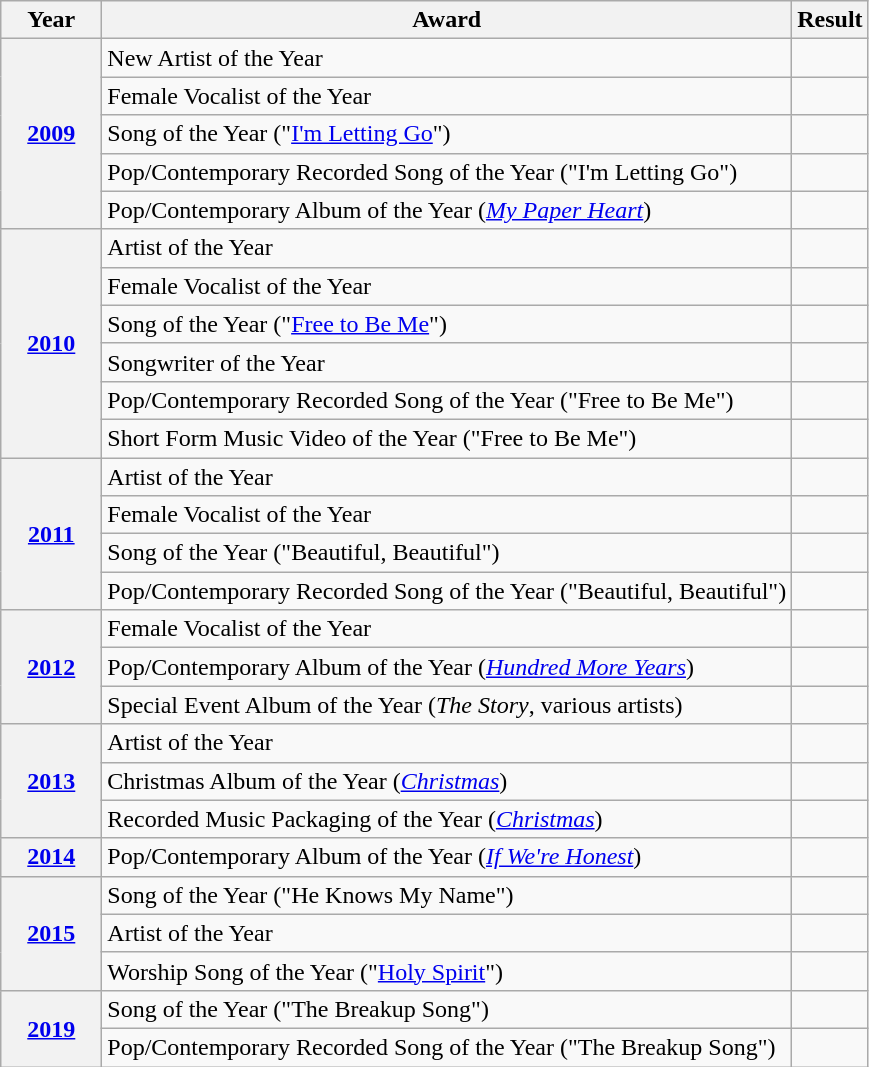<table class="wikitable">
<tr>
<th style="width:60px;">Year</th>
<th>Award</th>
<th>Result</th>
</tr>
<tr>
<th rowspan="5"><a href='#'>2009</a></th>
<td>New Artist of the Year</td>
<td></td>
</tr>
<tr>
<td>Female Vocalist of the Year</td>
<td></td>
</tr>
<tr>
<td>Song of the Year ("<a href='#'>I'm Letting Go</a>")</td>
<td></td>
</tr>
<tr>
<td>Pop/Contemporary Recorded Song of the Year ("I'm Letting Go")</td>
<td></td>
</tr>
<tr>
<td>Pop/Contemporary Album of the Year (<em><a href='#'>My Paper Heart</a></em>)</td>
<td></td>
</tr>
<tr>
<th rowspan="6"><a href='#'>2010</a></th>
<td>Artist of the Year</td>
<td></td>
</tr>
<tr>
<td>Female Vocalist of the Year</td>
<td></td>
</tr>
<tr>
<td>Song of the Year ("<a href='#'>Free to Be Me</a>")</td>
<td></td>
</tr>
<tr>
<td>Songwriter of the Year</td>
<td></td>
</tr>
<tr>
<td>Pop/Contemporary Recorded Song of the Year ("Free to Be Me")</td>
<td></td>
</tr>
<tr>
<td>Short Form Music Video of the Year ("Free to Be Me")</td>
<td></td>
</tr>
<tr>
<th rowspan="4"><a href='#'>2011</a></th>
<td>Artist of the Year</td>
<td></td>
</tr>
<tr>
<td>Female Vocalist of the Year</td>
<td></td>
</tr>
<tr>
<td>Song of the Year ("Beautiful, Beautiful")</td>
<td></td>
</tr>
<tr>
<td>Pop/Contemporary Recorded Song of the Year ("Beautiful, Beautiful")</td>
<td></td>
</tr>
<tr>
<th rowspan="3"><a href='#'>2012</a></th>
<td>Female Vocalist of the Year</td>
<td></td>
</tr>
<tr>
<td>Pop/Contemporary Album of the Year (<em><a href='#'>Hundred More Years</a></em>)</td>
<td></td>
</tr>
<tr>
<td>Special Event Album of the Year (<em>The Story</em>, various artists)</td>
<td></td>
</tr>
<tr>
<th rowspan="3"><a href='#'>2013</a></th>
<td>Artist of the Year</td>
<td></td>
</tr>
<tr>
<td>Christmas Album of the Year (<em><a href='#'>Christmas</a></em>)</td>
<td></td>
</tr>
<tr>
<td>Recorded Music Packaging of the Year (<em><a href='#'>Christmas</a></em>)</td>
<td></td>
</tr>
<tr>
<th><a href='#'>2014</a></th>
<td>Pop/Contemporary Album of the Year (<em><a href='#'>If We're Honest</a></em>)</td>
<td></td>
</tr>
<tr>
<th rowspan="3"><a href='#'>2015</a></th>
<td>Song of the Year ("He Knows My Name")</td>
<td></td>
</tr>
<tr>
<td>Artist of the Year</td>
<td></td>
</tr>
<tr>
<td>Worship Song of the Year ("<a href='#'>Holy Spirit</a>")</td>
<td></td>
</tr>
<tr>
<th rowspan="2"><a href='#'>2019</a></th>
<td>Song of the Year ("The Breakup Song")</td>
<td></td>
</tr>
<tr>
<td>Pop/Contemporary Recorded Song of the Year ("The Breakup Song")</td>
<td></td>
</tr>
</table>
